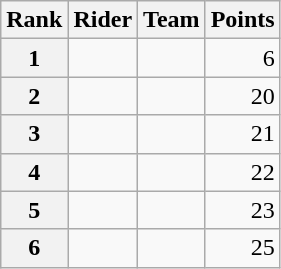<table class="wikitable">
<tr>
<th scope="col">Rank</th>
<th scope="col">Rider</th>
<th scope="col">Team</th>
<th scope="col">Points</th>
</tr>
<tr>
<th scope="row">1</th>
<td> </td>
<td></td>
<td style="text-align:right;">6</td>
</tr>
<tr>
<th scope="row">2</th>
<td> </td>
<td></td>
<td style="text-align:right;">20</td>
</tr>
<tr>
<th scope="row">3</th>
<td></td>
<td></td>
<td style="text-align:right;">21</td>
</tr>
<tr>
<th scope="row">4</th>
<td></td>
<td></td>
<td style="text-align:right;">22</td>
</tr>
<tr>
<th scope="row">5</th>
<td></td>
<td></td>
<td style="text-align:right;">23</td>
</tr>
<tr>
<th scope="row">6</th>
<td></td>
<td></td>
<td style="text-align:right;">25</td>
</tr>
</table>
